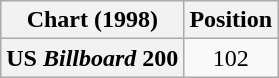<table class="wikitable plainrowheaders" style="text-align:center">
<tr>
<th scope="col">Chart (1998)</th>
<th scope="col">Position</th>
</tr>
<tr>
<th scope="row">US <em>Billboard</em> 200</th>
<td>102</td>
</tr>
</table>
